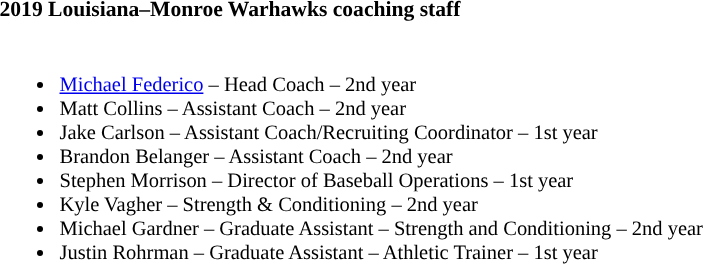<table class="toccolours" style="text-align: left; font-size:90%;">
<tr>
<th colspan="9">2019 Louisiana–Monroe Warhawks coaching staff</th>
</tr>
<tr>
<td style="font-size: 95%;" valign="top"><br><ul><li><a href='#'>Michael Federico</a> – Head Coach – 2nd year</li><li>Matt Collins – Assistant Coach – 2nd year</li><li>Jake Carlson – Assistant Coach/Recruiting Coordinator – 1st year</li><li>Brandon Belanger – Assistant Coach – 2nd year</li><li>Stephen Morrison – Director of Baseball Operations – 1st year</li><li>Kyle Vagher – Strength & Conditioning – 2nd year</li><li>Michael Gardner – Graduate Assistant – Strength and Conditioning – 2nd year</li><li>Justin Rohrman – Graduate Assistant – Athletic Trainer – 1st year</li></ul></td>
</tr>
</table>
